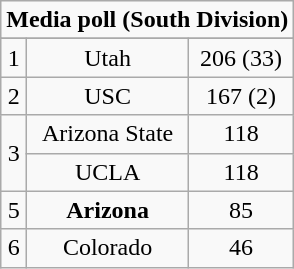<table class="wikitable" style="display: inline-table;">
<tr>
<td align="center" Colspan="3"><strong>Media poll (South Division)</strong></td>
</tr>
<tr align="center">
</tr>
<tr align="center">
<td>1</td>
<td>Utah</td>
<td>206 (33)</td>
</tr>
<tr align="center">
<td>2</td>
<td>USC</td>
<td>167 (2)</td>
</tr>
<tr align="center">
<td rowspan="2">3</td>
<td>Arizona State</td>
<td>118</td>
</tr>
<tr align="center">
<td>UCLA</td>
<td>118</td>
</tr>
<tr align="center">
<td>5</td>
<td><strong>Arizona</strong></td>
<td>85</td>
</tr>
<tr align="center">
<td>6</td>
<td>Colorado</td>
<td>46</td>
</tr>
</table>
